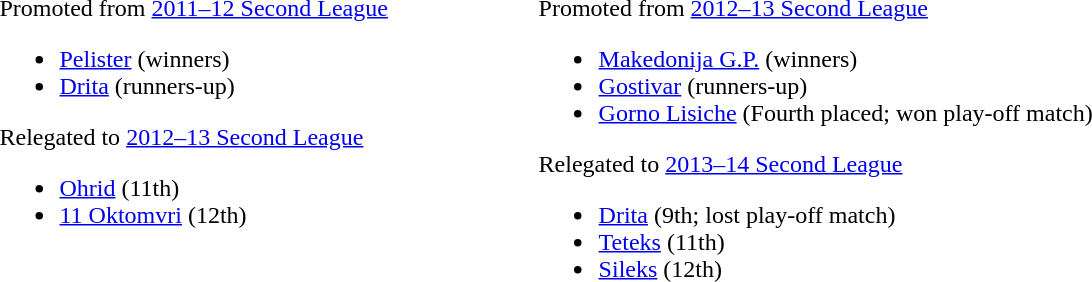<table style="border:0;width:69%;">
<tr style="vertical-align:top;">
<td><br>Promoted from <a href='#'>2011–12 Second League</a><ul><li><a href='#'>Pelister</a> (winners)</li><li><a href='#'>Drita</a> (runners-up)</li></ul>Relegated to <a href='#'>2012–13 Second League</a><ul><li><a href='#'>Ohrid</a> (11th)</li><li><a href='#'>11 Oktomvri</a> (12th)</li></ul></td>
<td><br>Promoted from <a href='#'>2012–13 Second League</a><ul><li><a href='#'>Makedonija G.P.</a> (winners)</li><li><a href='#'>Gostivar</a> (runners-up)</li><li><a href='#'>Gorno Lisiche</a> (Fourth placed; won play-off match)</li></ul>Relegated to <a href='#'>2013–14 Second League</a><ul><li><a href='#'>Drita</a> (9th; lost play-off match)</li><li><a href='#'>Teteks</a> (11th)</li><li><a href='#'>Sileks</a> (12th)</li></ul></td>
</tr>
</table>
